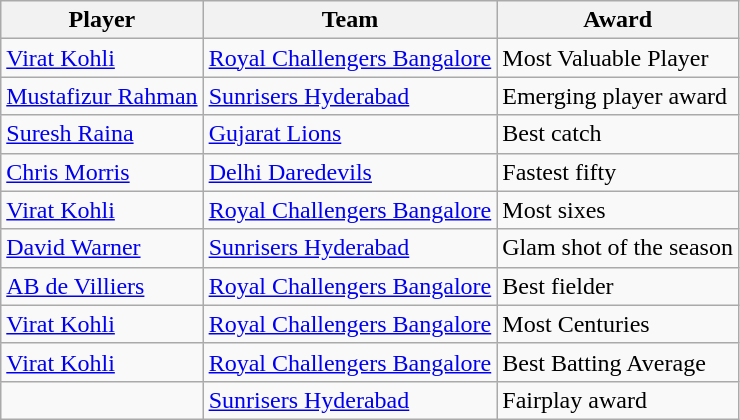<table class="wikitable">
<tr>
<th>Player</th>
<th>Team</th>
<th>Award</th>
</tr>
<tr>
<td><a href='#'>Virat Kohli</a></td>
<td><a href='#'>Royal Challengers Bangalore</a></td>
<td>Most Valuable Player</td>
</tr>
<tr>
<td><a href='#'>Mustafizur Rahman</a></td>
<td><a href='#'>Sunrisers Hyderabad</a></td>
<td>Emerging player award</td>
</tr>
<tr>
<td><a href='#'>Suresh Raina</a></td>
<td><a href='#'>Gujarat Lions</a></td>
<td>Best catch</td>
</tr>
<tr>
<td><a href='#'>Chris Morris</a></td>
<td><a href='#'>Delhi Daredevils</a></td>
<td>Fastest fifty</td>
</tr>
<tr>
<td><a href='#'>Virat Kohli</a></td>
<td><a href='#'>Royal Challengers Bangalore</a></td>
<td>Most sixes</td>
</tr>
<tr>
<td><a href='#'>David Warner</a></td>
<td><a href='#'>Sunrisers Hyderabad</a></td>
<td>Glam shot of the season</td>
</tr>
<tr>
<td><a href='#'>AB de Villiers</a></td>
<td><a href='#'>Royal Challengers Bangalore</a></td>
<td>Best fielder</td>
</tr>
<tr>
<td><a href='#'>Virat Kohli</a></td>
<td><a href='#'>Royal Challengers Bangalore</a></td>
<td>Most Centuries</td>
</tr>
<tr>
<td><a href='#'>Virat Kohli</a></td>
<td><a href='#'>Royal Challengers Bangalore</a></td>
<td>Best Batting Average</td>
</tr>
<tr>
<td></td>
<td><a href='#'>Sunrisers Hyderabad</a></td>
<td>Fairplay award</td>
</tr>
</table>
